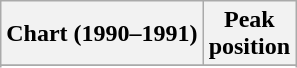<table class="wikitable sortable">
<tr>
<th align="left">Chart (1990–1991)</th>
<th align="center">Peak<br>position</th>
</tr>
<tr>
</tr>
<tr>
</tr>
</table>
